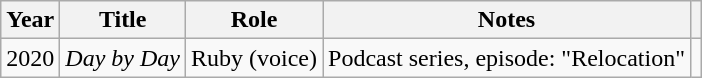<table class="wikitable plainrowheaders sortable">
<tr>
<th scope="col">Year</th>
<th scope="col">Title</th>
<th scope="col">Role</th>
<th scope="col" class="unsortable">Notes</th>
<th scope="col" class="unsortable"></th>
</tr>
<tr>
<td>2020</td>
<td scope="row"><em>Day by Day</em></td>
<td>Ruby (voice)</td>
<td>Podcast series, episode: "Relocation"</td>
<td style="text-align:center;"></td>
</tr>
</table>
